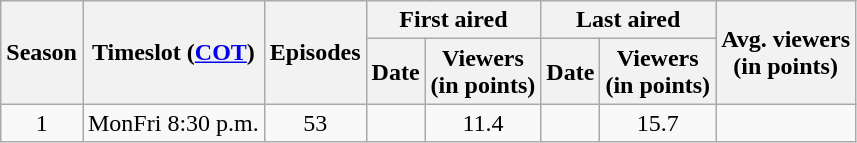<table class="wikitable" style="text-align: center">
<tr>
<th scope="col" rowspan="2">Season</th>
<th scope="col" rowspan="2">Timeslot (<a href='#'>COT</a>)</th>
<th scope="col" rowspan="2">Episodes</th>
<th scope="col" colspan="2">First aired</th>
<th scope="col" colspan="2">Last aired</th>
<th scope="col" rowspan="2">Avg. viewers<br>(in points)</th>
</tr>
<tr>
<th scope="col">Date</th>
<th scope="col">Viewers<br>(in points)</th>
<th scope="col">Date</th>
<th scope="col">Viewers<br>(in points)</th>
</tr>
<tr>
<td rowspan="1">1</td>
<td rowspan="2">MonFri 8:30 p.m.</td>
<td>53</td>
<td></td>
<td>11.4</td>
<td></td>
<td>15.7</td>
<td> </td>
</tr>
</table>
